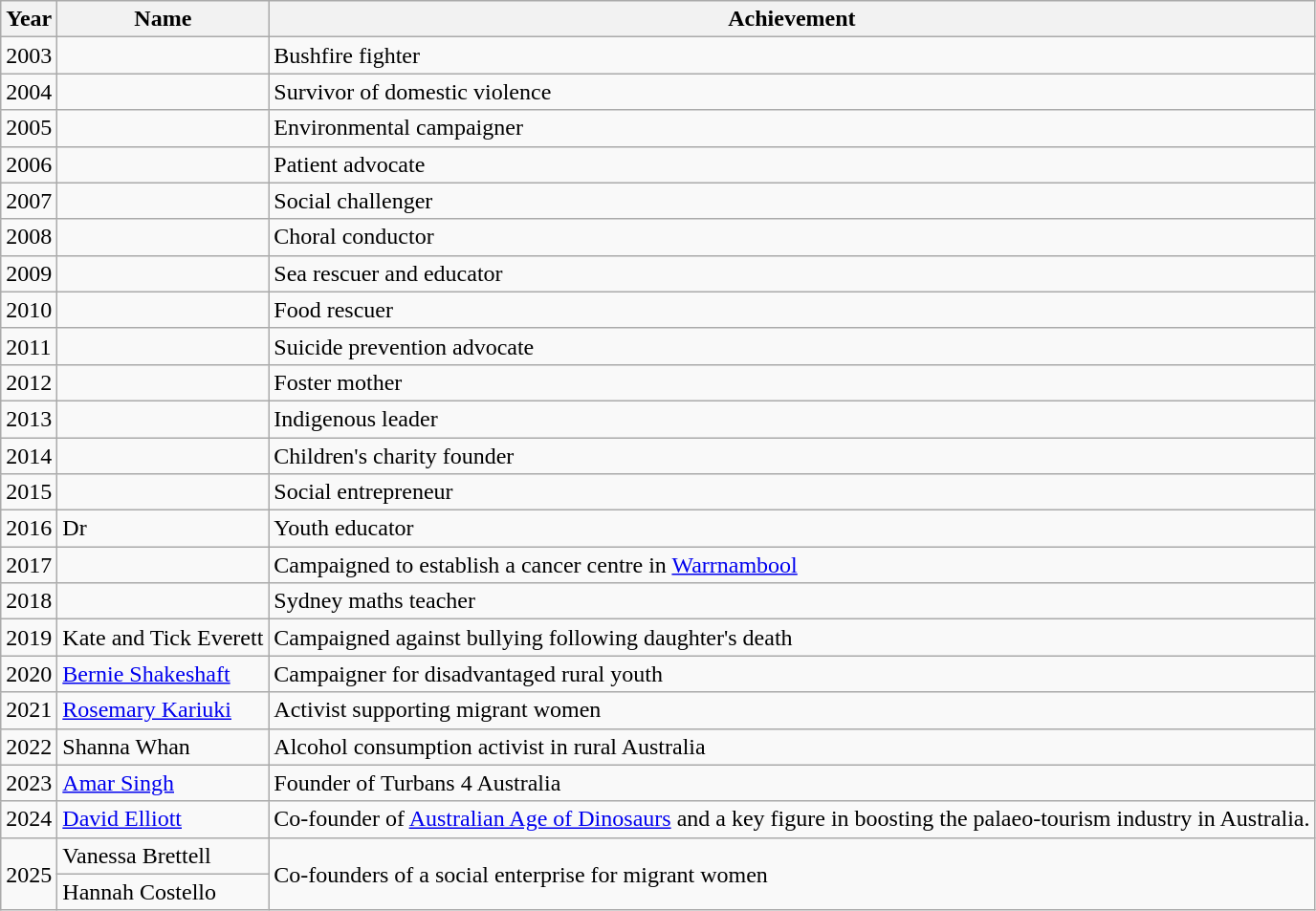<table class=wikitable>
<tr>
<th>Year</th>
<th>Name</th>
<th>Achievement</th>
</tr>
<tr>
<td>2003</td>
<td> </td>
<td>Bushfire fighter</td>
</tr>
<tr>
<td>2004</td>
<td></td>
<td>Survivor of domestic violence</td>
</tr>
<tr>
<td>2005</td>
<td></td>
<td>Environmental campaigner</td>
</tr>
<tr>
<td>2006</td>
<td></td>
<td>Patient advocate</td>
</tr>
<tr>
<td>2007</td>
<td></td>
<td>Social challenger</td>
</tr>
<tr>
<td>2008</td>
<td> </td>
<td>Choral conductor</td>
</tr>
<tr>
<td>2009</td>
<td></td>
<td>Sea rescuer and educator</td>
</tr>
<tr>
<td>2010</td>
<td></td>
<td>Food rescuer</td>
</tr>
<tr>
<td>2011</td>
<td> </td>
<td>Suicide prevention advocate</td>
</tr>
<tr>
<td>2012</td>
<td></td>
<td>Foster mother</td>
</tr>
<tr>
<td>2013</td>
<td></td>
<td>Indigenous leader</td>
</tr>
<tr>
<td>2014</td>
<td></td>
<td>Children's charity founder</td>
</tr>
<tr>
<td>2015</td>
<td></td>
<td>Social entrepreneur</td>
</tr>
<tr>
<td>2016</td>
<td>Dr </td>
<td>Youth educator</td>
</tr>
<tr>
<td>2017</td>
<td></td>
<td>Campaigned to establish a cancer centre in <a href='#'>Warrnambool</a></td>
</tr>
<tr>
<td>2018</td>
<td></td>
<td>Sydney maths teacher</td>
</tr>
<tr>
<td>2019</td>
<td>Kate and Tick Everett</td>
<td>Campaigned against bullying following daughter's death</td>
</tr>
<tr>
<td>2020</td>
<td><a href='#'>Bernie Shakeshaft</a></td>
<td>Campaigner for disadvantaged rural youth</td>
</tr>
<tr>
<td>2021</td>
<td><a href='#'>Rosemary Kariuki</a></td>
<td>Activist supporting migrant women</td>
</tr>
<tr>
<td>2022</td>
<td>Shanna Whan</td>
<td>Alcohol consumption activist in rural Australia</td>
</tr>
<tr>
<td>2023</td>
<td><a href='#'>Amar Singh</a></td>
<td>Founder of Turbans 4 Australia</td>
</tr>
<tr>
<td>2024</td>
<td><a href='#'>David Elliott</a></td>
<td>Co-founder of <a href='#'>Australian Age of Dinosaurs</a> and a key figure in boosting the palaeo-tourism industry in Australia.</td>
</tr>
<tr>
<td rowspan="2">2025</td>
<td>Vanessa Brettell</td>
<td rowspan="2">Co-founders of a social enterprise for migrant women</td>
</tr>
<tr>
<td>Hannah Costello</td>
</tr>
</table>
